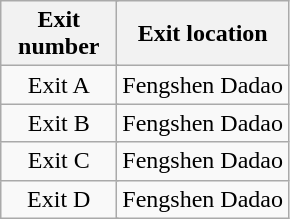<table class="wikitable">
<tr>
<th style="width:70px" colspan="2">Exit number</th>
<th>Exit location</th>
</tr>
<tr>
<td align="center" colspan="2">Exit A</td>
<td>Fengshen Dadao</td>
</tr>
<tr>
<td align="center" colspan="2">Exit B</td>
<td>Fengshen Dadao</td>
</tr>
<tr>
<td align="center" colspan="2">Exit C</td>
<td>Fengshen Dadao</td>
</tr>
<tr>
<td align="center" colspan="2">Exit D</td>
<td>Fengshen Dadao</td>
</tr>
</table>
